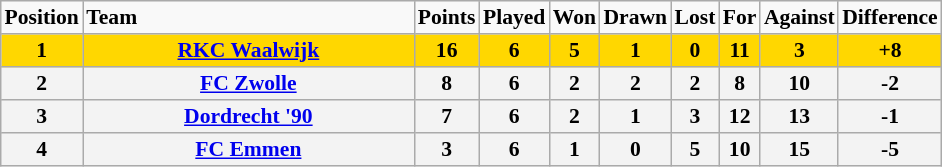<table border="2" cellpadding="2" cellspacing="0" style="margin: 0; background: #f9f9f9; border: 1px #aaa solid; border-collapse: collapse; font-size: 90%;">
<tr>
<th>Position</th>
<th align="left" style="width: 15em">Team</th>
<th>Points</th>
<th>Played</th>
<th>Won</th>
<th>Drawn</th>
<th>Lost</th>
<th>For</th>
<th>Against</th>
<th>Difference</th>
</tr>
<tr>
<th bgcolor="gold">1</th>
<th bgcolor="gold"><a href='#'>RKC Waalwijk</a></th>
<th bgcolor="gold">16</th>
<th bgcolor="gold">6</th>
<th bgcolor="gold">5</th>
<th bgcolor="gold">1</th>
<th bgcolor="gold">0</th>
<th bgcolor="gold">11</th>
<th bgcolor="gold">3</th>
<th bgcolor="gold">+8</th>
</tr>
<tr>
<th bgcolor="F3F3F3">2</th>
<th bgcolor="F3F3F3"><a href='#'>FC Zwolle</a></th>
<th bgcolor="F3F3F3">8</th>
<th bgcolor="F3F3F3">6</th>
<th bgcolor="F3F3F3">2</th>
<th bgcolor="F3F3F3">2</th>
<th bgcolor="F3F3F3">2</th>
<th bgcolor="F3F3F3">8</th>
<th bgcolor="F3F3F3">10</th>
<th bgcolor="F3F3F3">-2</th>
</tr>
<tr>
<th bgcolor="F3F3F3">3</th>
<th bgcolor="F3F3F3"><a href='#'>Dordrecht '90</a></th>
<th bgcolor="F3F3F3">7</th>
<th bgcolor="F3F3F3">6</th>
<th bgcolor="F3F3F3">2</th>
<th bgcolor="F3F3F3">1</th>
<th bgcolor="F3F3F3">3</th>
<th bgcolor="F3F3F3">12</th>
<th bgcolor="F3F3F3">13</th>
<th bgcolor="F3F3F3">-1</th>
</tr>
<tr>
<th bgcolor="F3F3F3">4</th>
<th bgcolor="F3F3F3"><a href='#'>FC Emmen</a></th>
<th bgcolor="F3F3F3">3</th>
<th bgcolor="F3F3F3">6</th>
<th bgcolor="F3F3F3">1</th>
<th bgcolor="F3F3F3">0</th>
<th bgcolor="F3F3F3">5</th>
<th bgcolor="F3F3F3">10</th>
<th bgcolor="F3F3F3">15</th>
<th bgcolor="F3F3F3">-5</th>
</tr>
</table>
